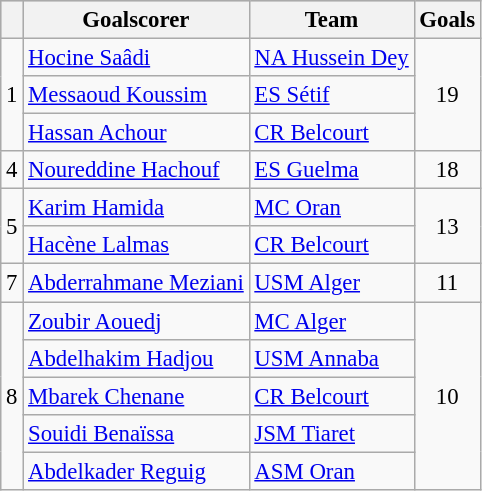<table class="wikitable" style="font-size: 95%;">
<tr bgcolor="#CCCCCC" align="center">
<th scope="col"></th>
<th scope="col">Goalscorer</th>
<th scope="col">Team</th>
<th scope="col">Goals</th>
</tr>
<tr>
<td rowspan=3 align="center">1</td>
<td> <a href='#'>Hocine Saâdi</a></td>
<td><a href='#'>NA Hussein Dey</a></td>
<td rowspan=3 align="center">19</td>
</tr>
<tr>
<td> <a href='#'>Messaoud Koussim</a></td>
<td><a href='#'>ES Sétif</a></td>
</tr>
<tr>
<td> <a href='#'>Hassan Achour</a></td>
<td><a href='#'>CR Belcourt</a></td>
</tr>
<tr>
<td align="center">4</td>
<td> <a href='#'>Noureddine Hachouf</a></td>
<td><a href='#'>ES Guelma</a></td>
<td align="center">18</td>
</tr>
<tr>
<td rowspan=2 align="center">5</td>
<td> <a href='#'>Karim Hamida</a></td>
<td><a href='#'>MC Oran</a></td>
<td rowspan=2 align="center">13</td>
</tr>
<tr>
<td> <a href='#'>Hacène Lalmas</a></td>
<td><a href='#'>CR Belcourt</a></td>
</tr>
<tr>
<td align="center">7</td>
<td> <a href='#'>Abderrahmane Meziani</a></td>
<td><a href='#'>USM Alger</a></td>
<td align="center">11</td>
</tr>
<tr>
<td rowspan=5 align="center">8</td>
<td> <a href='#'>Zoubir Aouedj</a></td>
<td><a href='#'>MC Alger</a></td>
<td rowspan=5 align="center">10</td>
</tr>
<tr>
<td> <a href='#'>Abdelhakim Hadjou</a></td>
<td><a href='#'>USM Annaba</a></td>
</tr>
<tr>
<td> <a href='#'>Mbarek Chenane</a></td>
<td><a href='#'>CR Belcourt</a></td>
</tr>
<tr>
<td> <a href='#'>Souidi Benaïssa</a></td>
<td><a href='#'>JSM Tiaret</a></td>
</tr>
<tr>
<td> <a href='#'>Abdelkader Reguig</a></td>
<td><a href='#'>ASM Oran</a></td>
</tr>
</table>
